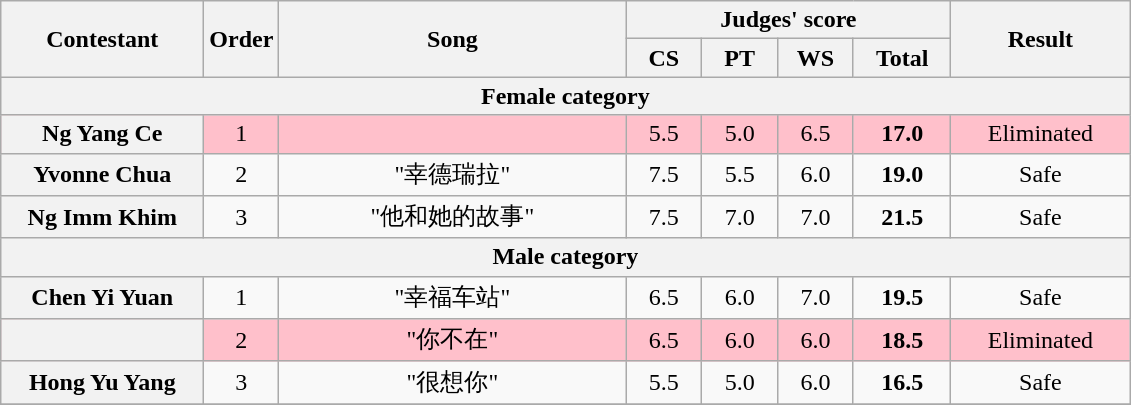<table class="wikitable plainrowheaders" style="text-align:center;">
<tr>
<th rowspan=2 scope="col" style="width:8em;">Contestant</th>
<th rowspan=2 scope="col">Order</th>
<th rowspan=2 scope="col" style="width:14em;">Song</th>
<th colspan=4 scope="col">Judges' score</th>
<th rowspan=2 scope="col" style="width:7em;">Result</th>
</tr>
<tr>
<th style="width:2.7em;">CS</th>
<th style="width:2.7em;">PT</th>
<th style="width:2.7em;">WS</th>
<th style="width:3.6em;">Total</th>
</tr>
<tr>
<th colspan=8>Female category</th>
</tr>
<tr style="background:pink;">
<th scope="row">Ng Yang Ce</th>
<td>1</td>
<td></td>
<td>5.5</td>
<td>5.0</td>
<td>6.5</td>
<td><strong>17.0</strong></td>
<td>Eliminated</td>
</tr>
<tr>
<th scope="row">Yvonne Chua</th>
<td>2</td>
<td>"幸德瑞拉"</td>
<td>7.5</td>
<td>5.5</td>
<td>6.0</td>
<td><strong>19.0</strong></td>
<td>Safe</td>
</tr>
<tr>
<th scope="row">Ng Imm Khim</th>
<td>3</td>
<td>"他和她的故事"</td>
<td>7.5</td>
<td>7.0</td>
<td>7.0</td>
<td><strong>21.5</strong></td>
<td>Safe</td>
</tr>
<tr>
<th colspan=8>Male category</th>
</tr>
<tr>
<th scope="row">Chen Yi Yuan</th>
<td>1</td>
<td>"幸福车站"</td>
<td>6.5</td>
<td>6.0</td>
<td>7.0</td>
<td><strong>19.5</strong></td>
<td>Safe</td>
</tr>
<tr style="background:pink;">
<th scope="row"></th>
<td>2</td>
<td>"你不在"</td>
<td>6.5</td>
<td>6.0</td>
<td>6.0</td>
<td><strong>18.5</strong></td>
<td>Eliminated</td>
</tr>
<tr>
<th scope="row">Hong Yu Yang</th>
<td>3</td>
<td>"很想你"</td>
<td>5.5</td>
<td>5.0</td>
<td>6.0</td>
<td><strong>16.5</strong></td>
<td>Safe</td>
</tr>
<tr>
</tr>
</table>
